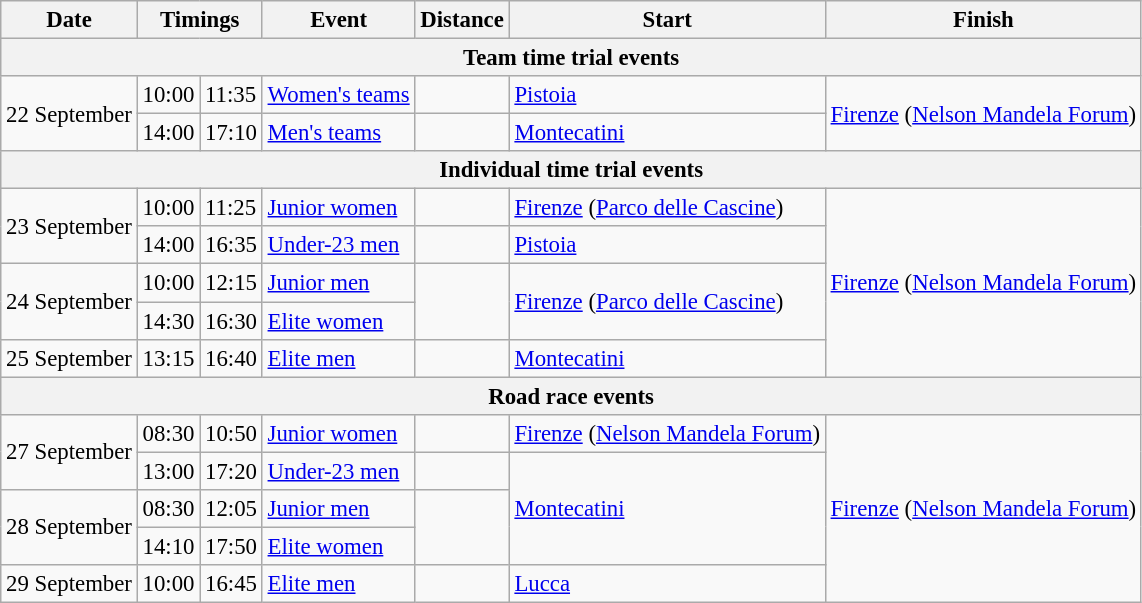<table class="wikitable" style="font-size:95%; text-align:left;">
<tr>
<th>Date</th>
<th colspan=2>Timings</th>
<th>Event</th>
<th>Distance</th>
<th>Start</th>
<th>Finish</th>
</tr>
<tr>
<th colspan=7>Team time trial events</th>
</tr>
<tr>
<td rowspan=2>22 September</td>
<td>10:00</td>
<td>11:35</td>
<td><a href='#'>Women's teams</a></td>
<td></td>
<td><a href='#'>Pistoia</a></td>
<td rowspan=2><a href='#'>Firenze</a> (<a href='#'>Nelson Mandela Forum</a>)</td>
</tr>
<tr>
<td>14:00</td>
<td>17:10</td>
<td><a href='#'>Men's teams</a></td>
<td></td>
<td><a href='#'>Montecatini</a></td>
</tr>
<tr>
<th colspan=7>Individual time trial events</th>
</tr>
<tr>
<td rowspan=2>23 September</td>
<td>10:00</td>
<td>11:25</td>
<td><a href='#'>Junior women</a></td>
<td></td>
<td><a href='#'>Firenze</a> (<a href='#'>Parco delle Cascine</a>)</td>
<td rowspan=5><a href='#'>Firenze</a> (<a href='#'>Nelson Mandela Forum</a>)</td>
</tr>
<tr>
<td>14:00</td>
<td>16:35</td>
<td><a href='#'>Under-23 men</a></td>
<td></td>
<td><a href='#'>Pistoia</a></td>
</tr>
<tr>
<td rowspan=2>24 September</td>
<td>10:00</td>
<td>12:15</td>
<td><a href='#'>Junior men</a></td>
<td rowspan=2></td>
<td rowspan=2><a href='#'>Firenze</a> (<a href='#'>Parco delle Cascine</a>)</td>
</tr>
<tr>
<td>14:30</td>
<td>16:30</td>
<td><a href='#'>Elite women</a></td>
</tr>
<tr>
<td>25 September</td>
<td>13:15</td>
<td>16:40</td>
<td><a href='#'>Elite men</a></td>
<td></td>
<td><a href='#'>Montecatini</a></td>
</tr>
<tr>
<th colspan=7>Road race events</th>
</tr>
<tr>
<td rowspan=2>27 September</td>
<td>08:30</td>
<td>10:50</td>
<td><a href='#'>Junior women</a></td>
<td></td>
<td><a href='#'>Firenze</a> (<a href='#'>Nelson Mandela Forum</a>)</td>
<td rowspan=5><a href='#'>Firenze</a> (<a href='#'>Nelson Mandela Forum</a>)</td>
</tr>
<tr>
<td>13:00</td>
<td>17:20</td>
<td><a href='#'>Under-23 men</a></td>
<td></td>
<td rowspan=3><a href='#'>Montecatini</a></td>
</tr>
<tr>
<td rowspan=2>28 September</td>
<td>08:30</td>
<td>12:05</td>
<td><a href='#'>Junior men</a></td>
<td rowspan=2></td>
</tr>
<tr>
<td>14:10</td>
<td>17:50</td>
<td><a href='#'>Elite women</a></td>
</tr>
<tr>
<td>29 September</td>
<td>10:00</td>
<td>16:45</td>
<td><a href='#'>Elite men</a></td>
<td></td>
<td><a href='#'>Lucca</a></td>
</tr>
</table>
